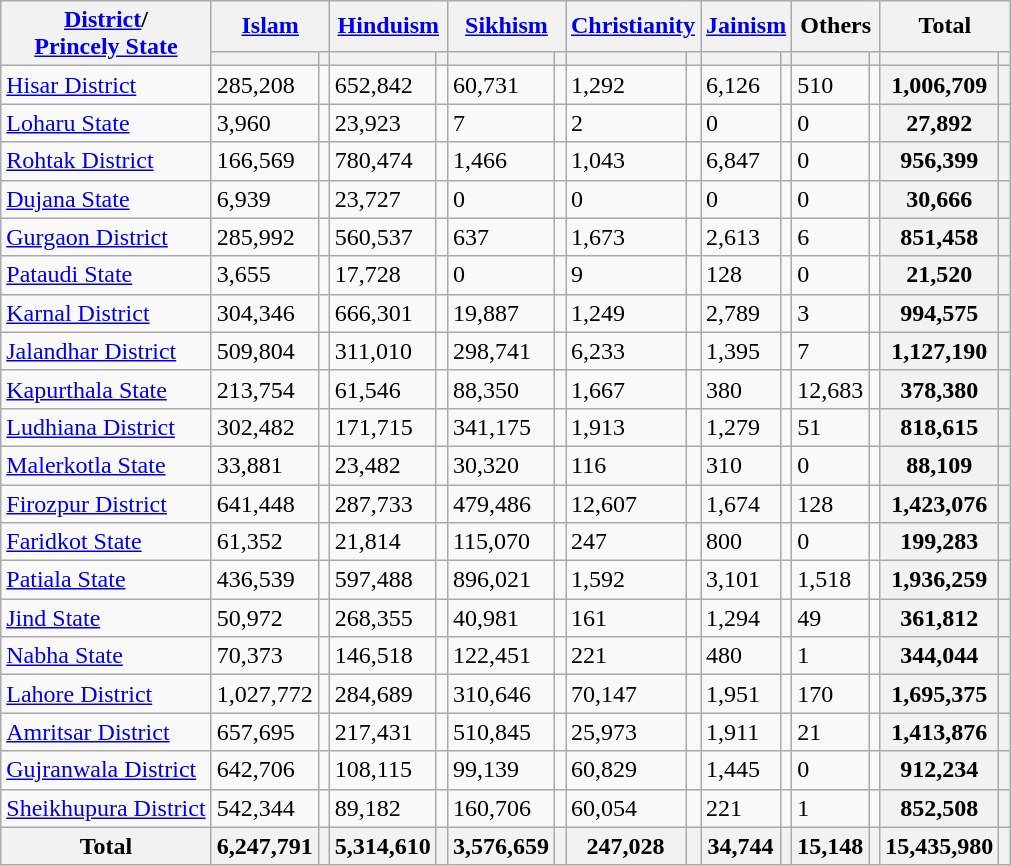<table class="wikitable sortable">
<tr>
<th rowspan="2"><a href='#'>District</a>/<br><a href='#'>Princely State</a></th>
<th colspan="2"><a href='#'>Islam</a> </th>
<th colspan="2"><a href='#'>Hinduism</a> </th>
<th colspan="2"><a href='#'>Sikhism</a> </th>
<th colspan="2"><a href='#'>Christianity</a> </th>
<th colspan="2"><a href='#'>Jainism</a> </th>
<th colspan="2">Others</th>
<th colspan="2">Total</th>
</tr>
<tr>
<th><a href='#'></a></th>
<th></th>
<th></th>
<th></th>
<th></th>
<th></th>
<th></th>
<th></th>
<th></th>
<th></th>
<th></th>
<th></th>
<th></th>
<th></th>
</tr>
<tr>
<td><a href='#'>Hisar District</a></td>
<td>285,208</td>
<td></td>
<td>652,842</td>
<td></td>
<td>60,731</td>
<td></td>
<td>1,292</td>
<td></td>
<td>6,126</td>
<td></td>
<td>510</td>
<td></td>
<th>1,006,709</th>
<th></th>
</tr>
<tr>
<td><a href='#'>Loharu State</a></td>
<td>3,960</td>
<td></td>
<td>23,923</td>
<td></td>
<td>7</td>
<td></td>
<td>2</td>
<td></td>
<td>0</td>
<td></td>
<td>0</td>
<td></td>
<th>27,892</th>
<th></th>
</tr>
<tr>
<td><a href='#'>Rohtak District</a></td>
<td>166,569</td>
<td></td>
<td>780,474</td>
<td></td>
<td>1,466</td>
<td></td>
<td>1,043</td>
<td></td>
<td>6,847</td>
<td></td>
<td>0</td>
<td></td>
<th>956,399</th>
<th></th>
</tr>
<tr>
<td><a href='#'>Dujana State</a></td>
<td>6,939</td>
<td></td>
<td>23,727</td>
<td></td>
<td>0</td>
<td></td>
<td>0</td>
<td></td>
<td>0</td>
<td></td>
<td>0</td>
<td></td>
<th>30,666</th>
<th></th>
</tr>
<tr>
<td><a href='#'>Gurgaon District</a></td>
<td>285,992</td>
<td></td>
<td>560,537</td>
<td></td>
<td>637</td>
<td></td>
<td>1,673</td>
<td></td>
<td>2,613</td>
<td></td>
<td>6</td>
<td></td>
<th>851,458</th>
<th></th>
</tr>
<tr>
<td><a href='#'>Pataudi State</a></td>
<td>3,655</td>
<td></td>
<td>17,728</td>
<td></td>
<td>0</td>
<td></td>
<td>9</td>
<td></td>
<td>128</td>
<td></td>
<td>0</td>
<td></td>
<th>21,520</th>
<th></th>
</tr>
<tr>
<td><a href='#'>Karnal District</a></td>
<td>304,346</td>
<td></td>
<td>666,301</td>
<td></td>
<td>19,887</td>
<td></td>
<td>1,249</td>
<td></td>
<td>2,789</td>
<td></td>
<td>3</td>
<td></td>
<th>994,575</th>
<th></th>
</tr>
<tr>
<td><a href='#'>Jalandhar District</a></td>
<td>509,804</td>
<td></td>
<td>311,010</td>
<td></td>
<td>298,741</td>
<td></td>
<td>6,233</td>
<td></td>
<td>1,395</td>
<td></td>
<td>7</td>
<td></td>
<th>1,127,190</th>
<th></th>
</tr>
<tr>
<td><a href='#'>Kapurthala State</a></td>
<td>213,754</td>
<td></td>
<td>61,546</td>
<td></td>
<td>88,350</td>
<td></td>
<td>1,667</td>
<td></td>
<td>380</td>
<td></td>
<td>12,683</td>
<td></td>
<th>378,380</th>
<th></th>
</tr>
<tr>
<td><a href='#'>Ludhiana District</a></td>
<td>302,482</td>
<td></td>
<td>171,715</td>
<td></td>
<td>341,175</td>
<td></td>
<td>1,913</td>
<td></td>
<td>1,279</td>
<td></td>
<td>51</td>
<td></td>
<th>818,615</th>
<th></th>
</tr>
<tr>
<td><a href='#'>Malerkotla State</a></td>
<td>33,881</td>
<td></td>
<td>23,482</td>
<td></td>
<td>30,320</td>
<td></td>
<td>116</td>
<td></td>
<td>310</td>
<td></td>
<td>0</td>
<td></td>
<th>88,109</th>
<th></th>
</tr>
<tr>
<td><a href='#'>Firozpur District</a></td>
<td>641,448</td>
<td></td>
<td>287,733</td>
<td></td>
<td>479,486</td>
<td></td>
<td>12,607</td>
<td></td>
<td>1,674</td>
<td></td>
<td>128</td>
<td></td>
<th>1,423,076</th>
<th></th>
</tr>
<tr>
<td><a href='#'>Faridkot State</a></td>
<td>61,352</td>
<td></td>
<td>21,814</td>
<td></td>
<td>115,070</td>
<td></td>
<td>247</td>
<td></td>
<td>800</td>
<td></td>
<td>0</td>
<td></td>
<th>199,283</th>
<th></th>
</tr>
<tr>
<td><a href='#'>Patiala State</a></td>
<td>436,539</td>
<td></td>
<td>597,488</td>
<td></td>
<td>896,021</td>
<td></td>
<td>1,592</td>
<td></td>
<td>3,101</td>
<td></td>
<td>1,518</td>
<td></td>
<th>1,936,259</th>
<th></th>
</tr>
<tr>
<td><a href='#'>Jind State</a></td>
<td>50,972</td>
<td></td>
<td>268,355</td>
<td></td>
<td>40,981</td>
<td></td>
<td>161</td>
<td></td>
<td>1,294</td>
<td></td>
<td>49</td>
<td></td>
<th>361,812</th>
<th></th>
</tr>
<tr>
<td><a href='#'>Nabha State</a></td>
<td>70,373</td>
<td></td>
<td>146,518</td>
<td></td>
<td>122,451</td>
<td></td>
<td>221</td>
<td></td>
<td>480</td>
<td></td>
<td>1</td>
<td></td>
<th>344,044</th>
<th></th>
</tr>
<tr>
<td><a href='#'>Lahore District</a></td>
<td>1,027,772</td>
<td></td>
<td>284,689</td>
<td></td>
<td>310,646</td>
<td></td>
<td>70,147</td>
<td></td>
<td>1,951</td>
<td></td>
<td>170</td>
<td></td>
<th>1,695,375</th>
<th></th>
</tr>
<tr>
<td><a href='#'>Amritsar District</a></td>
<td>657,695</td>
<td></td>
<td>217,431</td>
<td></td>
<td>510,845</td>
<td></td>
<td>25,973</td>
<td></td>
<td>1,911</td>
<td></td>
<td>21</td>
<td></td>
<th>1,413,876</th>
<th></th>
</tr>
<tr>
<td><a href='#'>Gujranwala District</a></td>
<td>642,706</td>
<td></td>
<td>108,115</td>
<td></td>
<td>99,139</td>
<td></td>
<td>60,829</td>
<td></td>
<td>1,445</td>
<td></td>
<td>0</td>
<td></td>
<th>912,234</th>
<th></th>
</tr>
<tr>
<td><a href='#'>Sheikhupura District</a></td>
<td>542,344</td>
<td></td>
<td>89,182</td>
<td></td>
<td>160,706</td>
<td></td>
<td>60,054</td>
<td></td>
<td>221</td>
<td></td>
<td>1</td>
<td></td>
<th>852,508</th>
<th></th>
</tr>
<tr>
<th>Total</th>
<th>6,247,791</th>
<th></th>
<th>5,314,610</th>
<th></th>
<th>3,576,659</th>
<th></th>
<th>247,028</th>
<th></th>
<th>34,744</th>
<th></th>
<th>15,148</th>
<th></th>
<th>15,435,980</th>
<th></th>
</tr>
</table>
